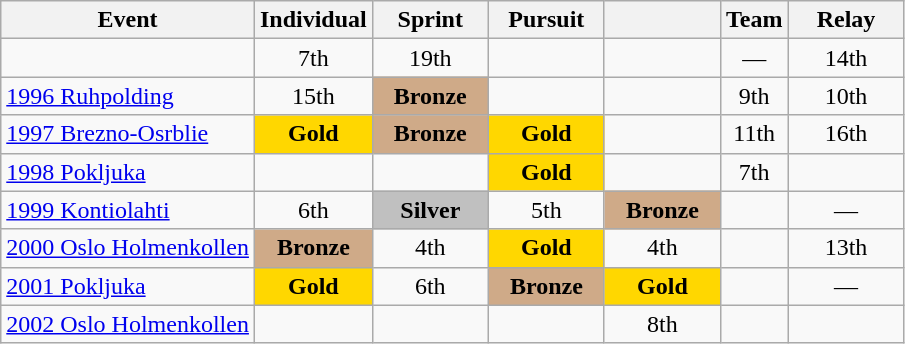<table class="wikitable" style="text-align: center;">
<tr ">
<th>Event</th>
<th style="width:70px;">Individual</th>
<th style="width:70px;">Sprint</th>
<th style="width:70px;">Pursuit</th>
<th style="width:70px;"></th>
<th>Team</th>
<th style="width:70px;">Relay</th>
</tr>
<tr>
<td align=left></td>
<td>7th</td>
<td>19th</td>
<td></td>
<td></td>
<td>—</td>
<td>14th</td>
</tr>
<tr>
<td align=left> <a href='#'>1996 Ruhpolding</a></td>
<td>15th</td>
<td style="background:#cfaa88;"><strong>Bronze</strong></td>
<td></td>
<td></td>
<td>9th</td>
<td>10th</td>
</tr>
<tr>
<td align=left> <a href='#'>1997 Brezno-Osrblie</a></td>
<td style="background:gold;"><strong>Gold</strong></td>
<td style="background:#cfaa88;"><strong>Bronze</strong></td>
<td style="background:gold;"><strong>Gold</strong></td>
<td></td>
<td>11th</td>
<td>16th</td>
</tr>
<tr>
<td align=left> <a href='#'>1998 Pokljuka</a></td>
<td></td>
<td></td>
<td style="background:gold;"><strong>Gold</strong></td>
<td></td>
<td>7th</td>
<td></td>
</tr>
<tr>
<td align=left> <a href='#'>1999 Kontiolahti</a></td>
<td>6th</td>
<td style="background:silver;"><strong>Silver</strong></td>
<td>5th</td>
<td style="background:#cfaa88;"><strong>Bronze</strong></td>
<td></td>
<td>—</td>
</tr>
<tr>
<td align=left> <a href='#'>2000 Oslo Holmenkollen</a></td>
<td style="background:#cfaa88;"><strong>Bronze</strong></td>
<td>4th</td>
<td style="background:gold;"><strong>Gold</strong></td>
<td>4th</td>
<td></td>
<td>13th</td>
</tr>
<tr>
<td align=left> <a href='#'>2001 Pokljuka</a></td>
<td style="background:gold;"><strong>Gold</strong></td>
<td>6th</td>
<td style="background:#cfaa88;"><strong>Bronze</strong></td>
<td style="background:gold;"><strong>Gold</strong></td>
<td></td>
<td>—</td>
</tr>
<tr>
<td align=left> <a href='#'>2002 Oslo Holmenkollen</a></td>
<td></td>
<td></td>
<td></td>
<td>8th</td>
<td></td>
<td></td>
</tr>
</table>
